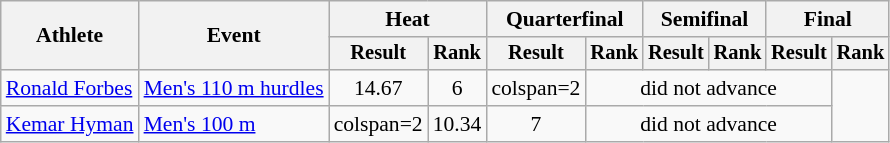<table class="wikitable" style="font-size:90%">
<tr>
<th rowspan="2">Athlete</th>
<th rowspan="2">Event</th>
<th colspan="2">Heat</th>
<th colspan="2">Quarterfinal</th>
<th colspan="2">Semifinal</th>
<th colspan="2">Final</th>
</tr>
<tr style="font-size:95%">
<th>Result</th>
<th>Rank</th>
<th>Result</th>
<th>Rank</th>
<th>Result</th>
<th>Rank</th>
<th>Result</th>
<th>Rank</th>
</tr>
<tr align=center>
<td align=left><a href='#'>Ronald Forbes</a></td>
<td align=left><a href='#'>Men's 110 m hurdles</a></td>
<td>14.67</td>
<td>6</td>
<td>colspan=2 </td>
<td colspan=4>did not advance</td>
</tr>
<tr align=center>
<td align=left><a href='#'>Kemar Hyman</a></td>
<td align=left><a href='#'>Men's 100 m</a></td>
<td>colspan=2 </td>
<td>10.34</td>
<td>7</td>
<td colspan=4>did not advance</td>
</tr>
</table>
